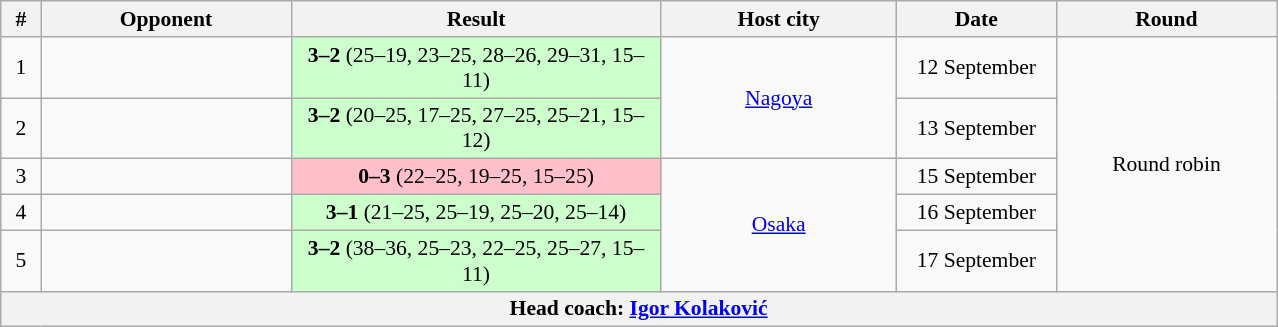<table class="wikitable" style="text-align: center;font-size:90%;">
<tr>
<th width=20>#</th>
<th width=160>Opponent</th>
<th width=240>Result</th>
<th width=150>Host city</th>
<th width=100>Date</th>
<th width=140>Round</th>
</tr>
<tr>
<td>1</td>
<td align=left></td>
<td bgcolor=ccffcc><strong>3–2</strong> (25–19, 23–25, 28–26, 29–31, 15–11)</td>
<td rowspan=2> <a href='#'>Nagoya</a></td>
<td>12 September</td>
<td rowspan=5>Round robin</td>
</tr>
<tr>
<td>2</td>
<td align=left></td>
<td bgcolor=ccffcc><strong>3–2</strong> (20–25, 17–25, 27–25, 25–21, 15–12)</td>
<td>13 September</td>
</tr>
<tr>
<td>3</td>
<td align=left></td>
<td bgcolor=pink><strong>0–3</strong> (22–25, 19–25, 15–25)</td>
<td rowspan=3> <a href='#'>Osaka</a></td>
<td>15 September</td>
</tr>
<tr>
<td>4</td>
<td align=left></td>
<td bgcolor=ccffcc><strong>3–1</strong> (21–25, 25–19, 25–20, 25–14)</td>
<td>16 September</td>
</tr>
<tr>
<td>5</td>
<td align=left></td>
<td bgcolor=ccffcc><strong>3–2</strong> (38–36, 25–23, 22–25, 25–27, 15–11)</td>
<td>17 September</td>
</tr>
<tr>
<th colspan=6>Head coach:  <a href='#'>Igor Kolaković</a></th>
</tr>
</table>
